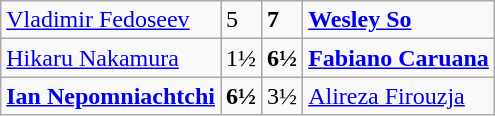<table class="wikitable">
<tr>
<td> <a href='#'>Vladimir Fedoseev</a></td>
<td>5</td>
<td><strong>7</strong></td>
<td> <strong><a href='#'>Wesley So</a></strong></td>
</tr>
<tr>
<td> <a href='#'>Hikaru Nakamura</a></td>
<td>1½</td>
<td><strong>6½</strong></td>
<td> <strong><a href='#'>Fabiano Caruana</a></strong></td>
</tr>
<tr>
<td> <strong><a href='#'>Ian Nepomniachtchi</a></strong></td>
<td><strong>6½</strong></td>
<td>3½</td>
<td> <a href='#'>Alireza Firouzja</a></td>
</tr>
</table>
